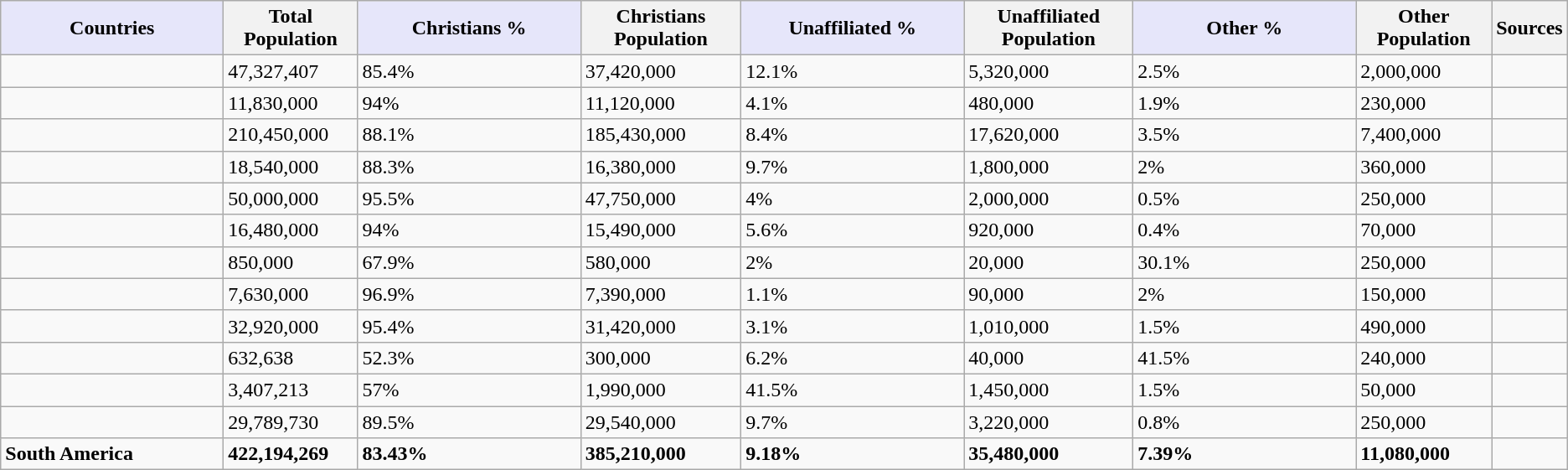<table class="wikitable sortable">
<tr>
<th width="170 px" style="background:Lavender; color:Black">Countries</th>
<th>Total Population</th>
<th width="170 px" style="background:Lavender; color:Black">Christians %</th>
<th>Christians Population</th>
<th width="170 px" style="background:Lavender; color:Black">Unaffiliated %</th>
<th>Unaffiliated Population</th>
<th width="170 px" style="background:Lavender; color:Black">Other %</th>
<th>Other Population</th>
<th>Sources</th>
</tr>
<tr>
<td></td>
<td>47,327,407</td>
<td>85.4%</td>
<td>37,420,000</td>
<td>12.1%</td>
<td>5,320,000</td>
<td>2.5%</td>
<td>2,000,000</td>
<td></td>
</tr>
<tr>
<td></td>
<td>11,830,000</td>
<td>94%</td>
<td>11,120,000</td>
<td>4.1%</td>
<td>480,000</td>
<td>1.9%</td>
<td>230,000</td>
<td></td>
</tr>
<tr>
<td></td>
<td>210,450,000</td>
<td>88.1%</td>
<td>185,430,000</td>
<td>8.4%</td>
<td>17,620,000</td>
<td>3.5%</td>
<td>7,400,000</td>
<td></td>
</tr>
<tr>
<td></td>
<td>18,540,000</td>
<td>88.3%</td>
<td>16,380,000</td>
<td>9.7%</td>
<td>1,800,000</td>
<td>2%</td>
<td>360,000</td>
<td></td>
</tr>
<tr>
<td></td>
<td>50,000,000</td>
<td>95.5%</td>
<td>47,750,000</td>
<td>4%</td>
<td>2,000,000</td>
<td>0.5%</td>
<td>250,000</td>
<td></td>
</tr>
<tr>
<td></td>
<td>16,480,000</td>
<td>94%</td>
<td>15,490,000</td>
<td>5.6%</td>
<td>920,000</td>
<td>0.4%</td>
<td>70,000</td>
<td></td>
</tr>
<tr>
<td></td>
<td>850,000</td>
<td>67.9%</td>
<td>580,000</td>
<td>2%</td>
<td>20,000</td>
<td>30.1%</td>
<td>250,000</td>
<td></td>
</tr>
<tr>
<td></td>
<td>7,630,000</td>
<td>96.9%</td>
<td>7,390,000</td>
<td>1.1%</td>
<td>90,000</td>
<td>2%</td>
<td>150,000</td>
<td></td>
</tr>
<tr>
<td></td>
<td>32,920,000</td>
<td>95.4%</td>
<td>31,420,000</td>
<td>3.1%</td>
<td>1,010,000</td>
<td>1.5%</td>
<td>490,000</td>
<td></td>
</tr>
<tr>
<td></td>
<td>632,638</td>
<td>52.3%</td>
<td>300,000</td>
<td>6.2%</td>
<td>40,000</td>
<td>41.5%</td>
<td>240,000</td>
<td></td>
</tr>
<tr>
<td></td>
<td>3,407,213</td>
<td>57%</td>
<td>1,990,000</td>
<td>41.5%</td>
<td>1,450,000</td>
<td>1.5%</td>
<td>50,000</td>
<td></td>
</tr>
<tr>
<td></td>
<td>29,789,730</td>
<td>89.5%</td>
<td>29,540,000</td>
<td>9.7%</td>
<td>3,220,000</td>
<td>0.8%</td>
<td>250,000</td>
<td></td>
</tr>
<tr>
<td><strong>South America</strong></td>
<td><strong>422,194,269</strong></td>
<td><strong>83.43%</strong></td>
<td><strong>385,210,000</strong></td>
<td><strong>9.18%</strong></td>
<td><strong>35,480,000</strong></td>
<td><strong>7.39%</strong></td>
<td><strong>11,080,000</strong></td>
<td></td>
</tr>
</table>
